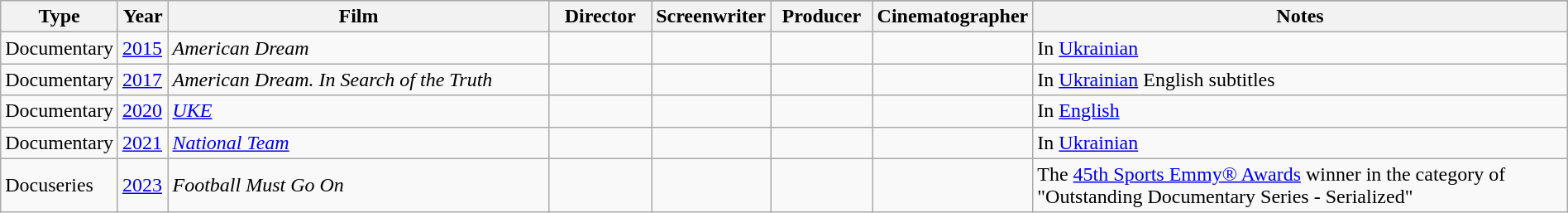<table class="wikitable" style="margin-right: 0;">
<tr>
<th rowspan="2" width="33">Type</th>
<th rowspan="2" width="33">Year</th>
<th rowspan="2" width="300">Film</th>
</tr>
<tr>
<th width="75">Director</th>
<th width="75">Screenwriter</th>
<th width="75">Producer</th>
<th width="75">Cinematographer</th>
<th>Notes</th>
</tr>
<tr>
<td>Documentary</td>
<td><a href='#'>2015</a></td>
<td><em>American Dream</em></td>
<td></td>
<td></td>
<td></td>
<td></td>
<td>In <a href='#'>Ukrainian</a></td>
</tr>
<tr>
<td>Documentary</td>
<td><a href='#'>2017</a></td>
<td><em>American Dream. In Search of the Truth</em></td>
<td></td>
<td></td>
<td></td>
<td></td>
<td>In <a href='#'>Ukrainian</a> English subtitles</td>
</tr>
<tr>
<td>Documentary</td>
<td><a href='#'>2020</a></td>
<td><em><a href='#'>UKE</a></em></td>
<td></td>
<td></td>
<td></td>
<td></td>
<td>In <a href='#'>English</a></td>
</tr>
<tr>
<td>Documentary</td>
<td><a href='#'>2021</a></td>
<td><em><a href='#'>National Team</a></em></td>
<td></td>
<td></td>
<td></td>
<td></td>
<td>In <a href='#'>Ukrainian</a></td>
</tr>
<tr>
<td>Docuseries</td>
<td><a href='#'>2023</a></td>
<td><em>Football Must Go On</em></td>
<td></td>
<td></td>
<td></td>
<td></td>
<td>The <a href='#'>45th Sports Emmy® Awards</a> winner in the category of "Outstanding Documentary Series - Serialized"</td>
</tr>
</table>
